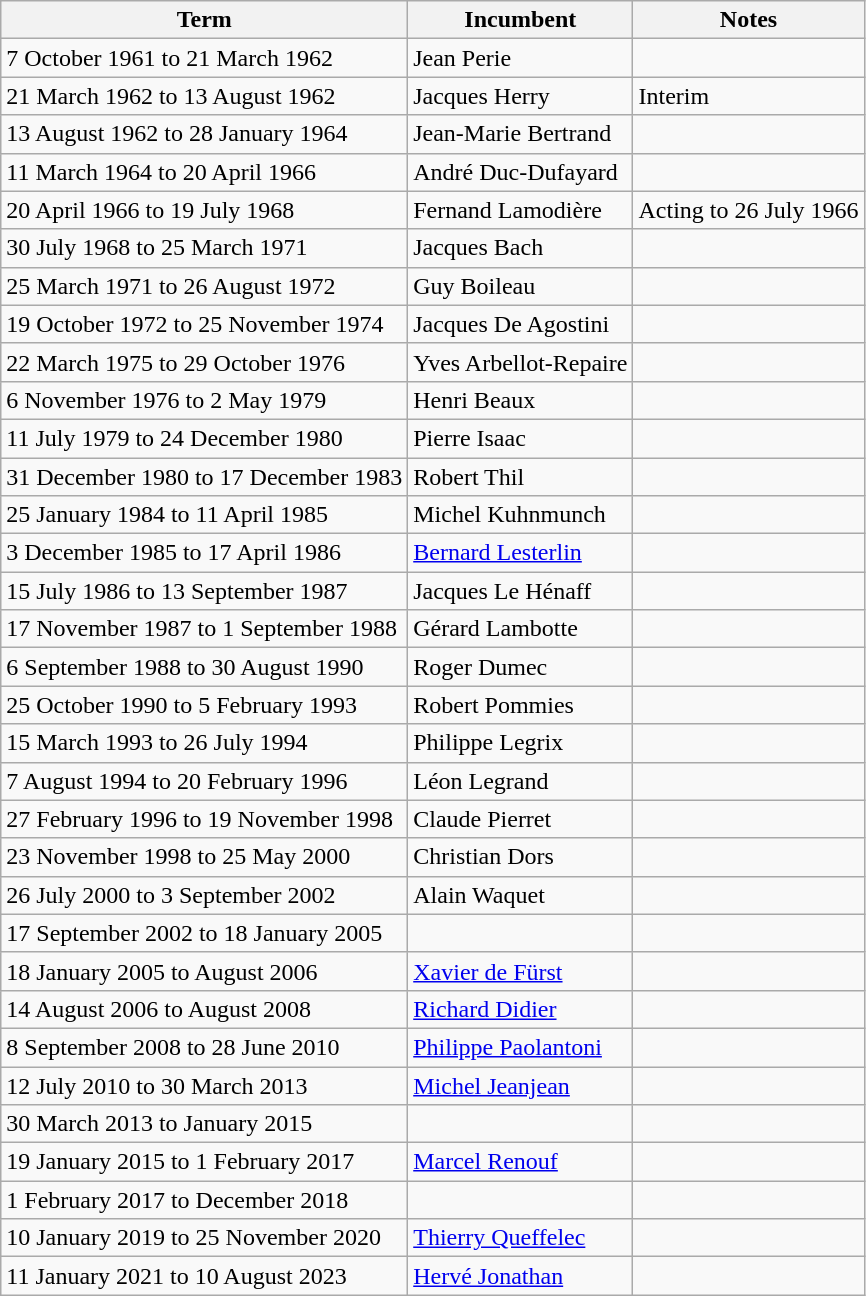<table class="wikitable">
<tr>
<th>Term</th>
<th>Incumbent</th>
<th>Notes</th>
</tr>
<tr>
<td>7 October 1961 to 21 March 1962</td>
<td>Jean Perie</td>
<td></td>
</tr>
<tr>
<td>21 March 1962 to 13 August 1962</td>
<td>Jacques Herry</td>
<td>Interim</td>
</tr>
<tr>
<td>13 August 1962 to 28 January 1964</td>
<td>Jean-Marie Bertrand</td>
<td></td>
</tr>
<tr>
<td>11 March 1964 to 20 April 1966</td>
<td>André Duc-Dufayard</td>
<td></td>
</tr>
<tr>
<td>20 April 1966 to 19 July 1968</td>
<td>Fernand Lamodière</td>
<td>Acting to 26 July 1966</td>
</tr>
<tr>
<td>30 July 1968 to 25 March 1971</td>
<td>Jacques Bach</td>
<td></td>
</tr>
<tr>
<td>25 March 1971 to 26 August 1972</td>
<td>Guy Boileau</td>
<td></td>
</tr>
<tr>
<td>19 October 1972 to 25 November 1974</td>
<td>Jacques De Agostini</td>
<td></td>
</tr>
<tr>
<td>22 March 1975 to 29 October 1976</td>
<td>Yves Arbellot-Repaire</td>
<td></td>
</tr>
<tr>
<td>6 November 1976 to 2 May 1979</td>
<td>Henri Beaux</td>
<td></td>
</tr>
<tr>
<td>11 July 1979 to 24 December 1980</td>
<td>Pierre Isaac</td>
<td></td>
</tr>
<tr>
<td>31 December 1980 to 17 December 1983</td>
<td>Robert Thil</td>
<td></td>
</tr>
<tr>
<td>25 January 1984 to 11 April 1985</td>
<td>Michel Kuhnmunch</td>
<td></td>
</tr>
<tr>
<td>3 December 1985 to 17 April 1986</td>
<td><a href='#'>Bernard Lesterlin</a></td>
<td></td>
</tr>
<tr>
<td>15 July 1986 to 13 September 1987</td>
<td>Jacques Le Hénaff</td>
<td></td>
</tr>
<tr>
<td>17 November 1987 to 1 September 1988</td>
<td>Gérard Lambotte</td>
<td></td>
</tr>
<tr>
<td>6 September 1988 to 30 August 1990</td>
<td>Roger Dumec</td>
<td></td>
</tr>
<tr>
<td>25 October 1990 to 5 February 1993</td>
<td>Robert Pommies</td>
<td></td>
</tr>
<tr>
<td>15 March 1993 to 26 July 1994</td>
<td>Philippe Legrix</td>
<td></td>
</tr>
<tr>
<td>7 August 1994 to 20 February 1996</td>
<td>Léon Legrand</td>
<td></td>
</tr>
<tr>
<td>27 February 1996 to 19 November 1998</td>
<td>Claude Pierret</td>
<td></td>
</tr>
<tr>
<td>23 November 1998 to 25 May 2000</td>
<td>Christian Dors</td>
<td></td>
</tr>
<tr>
<td>26 July 2000 to 3 September 2002</td>
<td>Alain Waquet</td>
<td></td>
</tr>
<tr>
<td>17 September 2002 to 18 January 2005</td>
<td></td>
<td></td>
</tr>
<tr>
<td>18 January 2005 to August 2006</td>
<td><a href='#'>Xavier de Fürst</a></td>
<td></td>
</tr>
<tr>
<td>14 August 2006 to August 2008</td>
<td><a href='#'>Richard Didier</a></td>
<td></td>
</tr>
<tr>
<td>8 September 2008 to 28 June 2010</td>
<td><a href='#'>Philippe Paolantoni</a></td>
<td></td>
</tr>
<tr>
<td>12 July 2010 to 30 March 2013</td>
<td><a href='#'>Michel Jeanjean</a></td>
<td></td>
</tr>
<tr>
<td>30 March 2013 to January 2015</td>
<td></td>
<td></td>
</tr>
<tr>
<td>19 January 2015 to 1 February 2017</td>
<td><a href='#'>Marcel Renouf</a></td>
<td></td>
</tr>
<tr>
<td>1 February 2017 to December 2018</td>
<td></td>
<td></td>
</tr>
<tr>
<td>10 January 2019 to 25 November 2020</td>
<td><a href='#'>Thierry Queffelec</a></td>
<td></td>
</tr>
<tr>
<td>11 January 2021 to 10 August 2023</td>
<td><a href='#'>Hervé Jonathan</a></td>
<td></td>
</tr>
</table>
